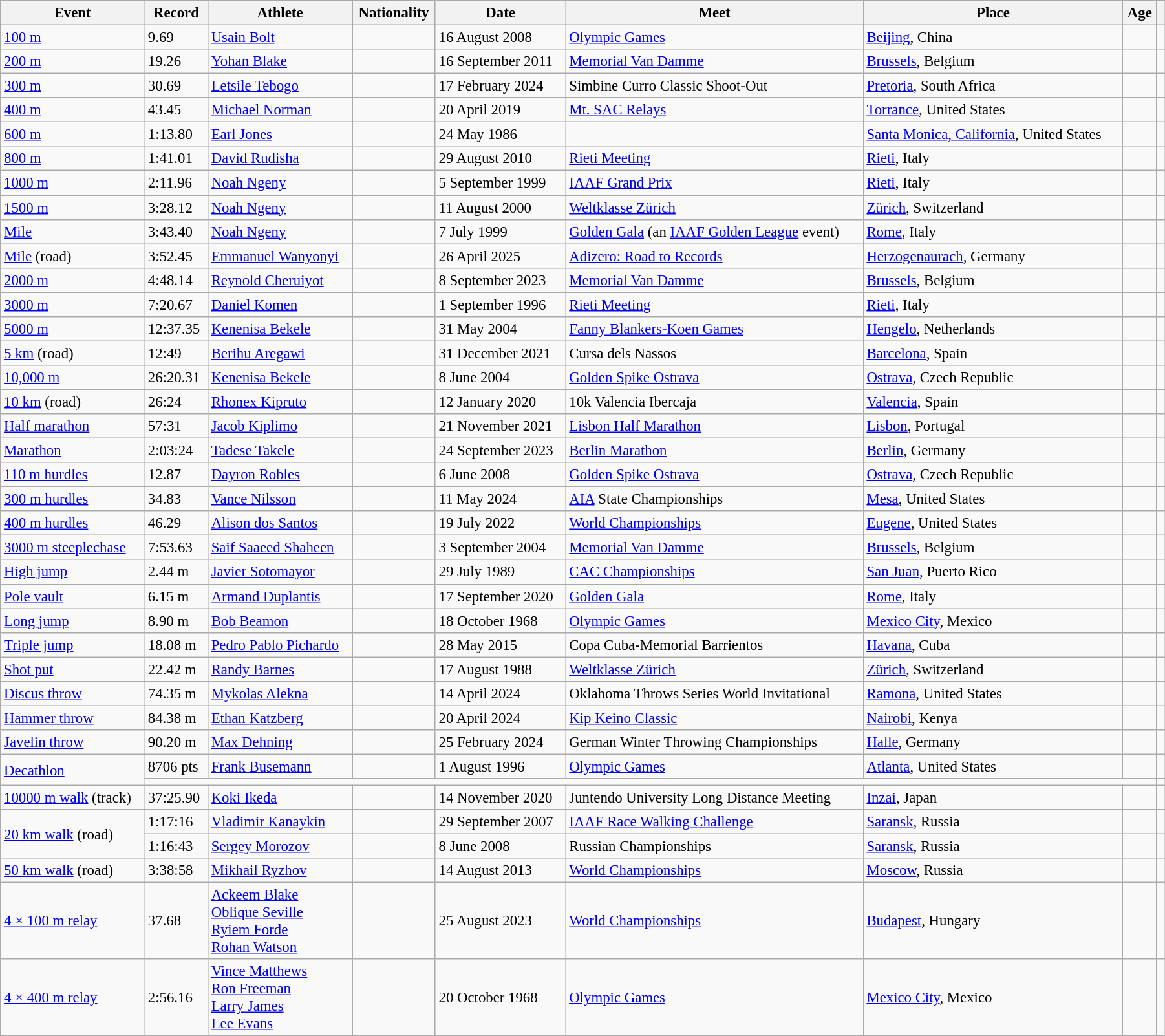<table class="wikitable" style="font-size:95%; width: 95%;">
<tr>
<th>Event</th>
<th>Record</th>
<th>Athlete</th>
<th>Nationality</th>
<th>Date</th>
<th>Meet</th>
<th>Place</th>
<th>Age</th>
<th></th>
</tr>
<tr>
<td><a href='#'>100 m</a></td>
<td>9.69 </td>
<td><a href='#'>Usain Bolt</a></td>
<td></td>
<td>16 August 2008</td>
<td><a href='#'>Olympic Games</a></td>
<td><a href='#'>Beijing</a>, China</td>
<td></td>
<td></td>
</tr>
<tr>
<td><a href='#'>200 m</a></td>
<td>19.26 </td>
<td><a href='#'>Yohan Blake</a></td>
<td></td>
<td>16 September 2011</td>
<td><a href='#'>Memorial Van Damme</a></td>
<td><a href='#'>Brussels</a>, Belgium</td>
<td></td>
<td></td>
</tr>
<tr>
<td><a href='#'>300 m</a></td>
<td>30.69 </td>
<td><a href='#'>Letsile Tebogo</a></td>
<td></td>
<td>17 February 2024</td>
<td>Simbine Curro Classic Shoot-Out</td>
<td><a href='#'>Pretoria</a>, South Africa</td>
<td></td>
<td></td>
</tr>
<tr>
<td><a href='#'>400 m</a></td>
<td>43.45</td>
<td><a href='#'>Michael Norman</a></td>
<td></td>
<td>20 April 2019</td>
<td><a href='#'>Mt. SAC Relays</a></td>
<td><a href='#'>Torrance</a>, United States</td>
<td></td>
<td></td>
</tr>
<tr>
<td><a href='#'>600 m</a></td>
<td>1:13.80</td>
<td><a href='#'>Earl Jones</a></td>
<td></td>
<td>24 May 1986</td>
<td></td>
<td><a href='#'>Santa Monica, California</a>, United States</td>
<td></td>
<td></td>
</tr>
<tr>
<td><a href='#'>800 m</a></td>
<td>1:41.01</td>
<td><a href='#'>David Rudisha</a></td>
<td></td>
<td>29 August 2010</td>
<td><a href='#'>Rieti Meeting</a></td>
<td><a href='#'>Rieti</a>, Italy</td>
<td></td>
<td></td>
</tr>
<tr>
<td><a href='#'>1000 m</a></td>
<td>2:11.96</td>
<td><a href='#'>Noah Ngeny</a></td>
<td></td>
<td>5 September 1999</td>
<td><a href='#'>IAAF Grand Prix</a></td>
<td><a href='#'>Rieti</a>, Italy</td>
<td></td>
<td></td>
</tr>
<tr>
<td><a href='#'>1500 m</a></td>
<td>3:28.12</td>
<td><a href='#'>Noah Ngeny</a></td>
<td></td>
<td>11 August 2000</td>
<td><a href='#'>Weltklasse Zürich</a></td>
<td><a href='#'>Zürich</a>, Switzerland</td>
<td></td>
<td></td>
</tr>
<tr>
<td><a href='#'>Mile</a></td>
<td>3:43.40</td>
<td><a href='#'>Noah Ngeny</a></td>
<td></td>
<td>7 July 1999</td>
<td><a href='#'>Golden Gala</a> (an <a href='#'>IAAF Golden League</a> event)</td>
<td><a href='#'>Rome</a>, Italy</td>
<td></td>
<td></td>
</tr>
<tr>
<td><a href='#'>Mile</a> (road)</td>
<td>3:52.45</td>
<td><a href='#'>Emmanuel Wanyonyi</a></td>
<td></td>
<td>26 April 2025</td>
<td><a href='#'>Adizero: Road to Records</a></td>
<td><a href='#'>Herzogenaurach</a>, Germany</td>
<td></td>
<td></td>
</tr>
<tr>
<td><a href='#'>2000 m</a></td>
<td>4:48.14</td>
<td><a href='#'>Reynold Cheruiyot</a></td>
<td></td>
<td>8 September 2023</td>
<td><a href='#'>Memorial Van Damme</a></td>
<td><a href='#'>Brussels</a>, Belgium</td>
<td></td>
<td></td>
</tr>
<tr>
<td><a href='#'>3000 m</a></td>
<td>7:20.67</td>
<td><a href='#'>Daniel Komen</a></td>
<td></td>
<td>1 September 1996</td>
<td><a href='#'>Rieti Meeting</a></td>
<td><a href='#'>Rieti</a>, Italy</td>
<td></td>
<td></td>
</tr>
<tr>
<td><a href='#'>5000 m</a></td>
<td>12:37.35</td>
<td><a href='#'>Kenenisa Bekele</a></td>
<td></td>
<td>31 May 2004</td>
<td><a href='#'>Fanny Blankers-Koen Games</a></td>
<td><a href='#'>Hengelo</a>, Netherlands</td>
<td></td>
<td></td>
</tr>
<tr>
<td><a href='#'>5 km</a> (road)</td>
<td>12:49</td>
<td><a href='#'>Berihu Aregawi</a></td>
<td></td>
<td>31 December 2021</td>
<td>Cursa dels Nassos</td>
<td><a href='#'>Barcelona</a>, Spain</td>
<td></td>
<td></td>
</tr>
<tr>
<td><a href='#'>10,000 m</a></td>
<td>26:20.31</td>
<td><a href='#'>Kenenisa Bekele</a></td>
<td></td>
<td>8 June 2004</td>
<td><a href='#'>Golden Spike Ostrava</a></td>
<td><a href='#'>Ostrava</a>, Czech Republic</td>
<td></td>
<td></td>
</tr>
<tr>
<td><a href='#'>10 km</a> (road)</td>
<td>26:24</td>
<td><a href='#'>Rhonex Kipruto</a></td>
<td></td>
<td>12 January 2020</td>
<td>10k Valencia Ibercaja</td>
<td><a href='#'>Valencia</a>, Spain</td>
<td></td>
<td></td>
</tr>
<tr>
<td><a href='#'>Half marathon</a></td>
<td>57:31</td>
<td><a href='#'>Jacob Kiplimo</a></td>
<td></td>
<td>21 November 2021</td>
<td><a href='#'>Lisbon Half Marathon</a></td>
<td><a href='#'>Lisbon</a>, Portugal</td>
<td></td>
<td></td>
</tr>
<tr>
<td><a href='#'>Marathon</a></td>
<td>2:03:24</td>
<td><a href='#'>Tadese Takele</a></td>
<td></td>
<td>24 September 2023</td>
<td><a href='#'>Berlin Marathon</a></td>
<td><a href='#'>Berlin</a>, Germany</td>
<td></td>
<td></td>
</tr>
<tr>
<td><a href='#'>110 m hurdles</a></td>
<td>12.87 </td>
<td><a href='#'>Dayron Robles</a></td>
<td></td>
<td>6 June 2008</td>
<td><a href='#'>Golden Spike Ostrava</a></td>
<td><a href='#'>Ostrava</a>, Czech Republic</td>
<td></td>
<td></td>
</tr>
<tr>
<td><a href='#'>300 m hurdles</a></td>
<td>34.83</td>
<td><a href='#'>Vance Nilsson</a></td>
<td></td>
<td>11 May 2024</td>
<td><a href='#'>AIA</a> State Championships</td>
<td><a href='#'>Mesa</a>, United States</td>
<td></td>
<td></td>
</tr>
<tr>
<td><a href='#'>400 m hurdles</a></td>
<td>46.29</td>
<td><a href='#'>Alison dos Santos</a></td>
<td></td>
<td>19 July 2022</td>
<td><a href='#'>World Championships</a></td>
<td><a href='#'>Eugene</a>, United States</td>
<td></td>
<td></td>
</tr>
<tr>
<td><a href='#'>3000 m steeplechase</a></td>
<td>7:53.63</td>
<td><a href='#'>Saif Saaeed Shaheen</a></td>
<td></td>
<td>3 September 2004</td>
<td><a href='#'>Memorial Van Damme</a></td>
<td><a href='#'>Brussels</a>, Belgium</td>
<td></td>
<td></td>
</tr>
<tr>
<td><a href='#'>High jump</a></td>
<td>2.44 m</td>
<td><a href='#'>Javier Sotomayor</a></td>
<td></td>
<td>29 July 1989</td>
<td><a href='#'>CAC Championships</a></td>
<td><a href='#'>San Juan</a>, Puerto Rico</td>
<td></td>
<td></td>
</tr>
<tr>
<td><a href='#'>Pole vault</a></td>
<td>6.15 m</td>
<td><a href='#'>Armand Duplantis</a></td>
<td></td>
<td>17 September 2020</td>
<td><a href='#'>Golden Gala</a></td>
<td><a href='#'>Rome</a>, Italy</td>
<td></td>
<td></td>
</tr>
<tr>
<td><a href='#'>Long jump</a></td>
<td>8.90 m  </td>
<td><a href='#'>Bob Beamon</a></td>
<td></td>
<td>18 October 1968</td>
<td><a href='#'>Olympic Games</a></td>
<td><a href='#'>Mexico City</a>, Mexico</td>
<td></td>
<td></td>
</tr>
<tr>
<td><a href='#'>Triple jump</a></td>
<td>18.08 m </td>
<td><a href='#'>Pedro Pablo Pichardo</a></td>
<td></td>
<td>28 May 2015</td>
<td>Copa Cuba-Memorial Barrientos</td>
<td><a href='#'>Havana</a>, Cuba</td>
<td></td>
<td></td>
</tr>
<tr>
<td><a href='#'>Shot put</a></td>
<td>22.42 m</td>
<td><a href='#'>Randy Barnes</a></td>
<td></td>
<td>17 August 1988</td>
<td><a href='#'>Weltklasse Zürich</a></td>
<td><a href='#'>Zürich</a>, Switzerland</td>
<td></td>
<td></td>
</tr>
<tr>
<td><a href='#'>Discus throw</a></td>
<td>74.35 m</td>
<td><a href='#'>Mykolas Alekna</a></td>
<td></td>
<td>14 April 2024</td>
<td>Oklahoma Throws Series World Invitational</td>
<td><a href='#'>Ramona</a>, United States</td>
<td></td>
<td></td>
</tr>
<tr>
<td><a href='#'>Hammer throw</a></td>
<td>84.38 m</td>
<td><a href='#'>Ethan Katzberg</a></td>
<td></td>
<td>20 April 2024</td>
<td><a href='#'>Kip Keino Classic</a></td>
<td><a href='#'>Nairobi</a>, Kenya</td>
<td></td>
<td></td>
</tr>
<tr>
<td><a href='#'>Javelin throw</a></td>
<td>90.20 m</td>
<td><a href='#'>Max Dehning</a></td>
<td></td>
<td>25 February 2024</td>
<td>German Winter Throwing Championships</td>
<td><a href='#'>Halle</a>, Germany</td>
<td></td>
<td></td>
</tr>
<tr>
<td rowspan=2><a href='#'>Decathlon</a></td>
<td>8706 pts</td>
<td><a href='#'>Frank Busemann</a></td>
<td></td>
<td>1 August 1996</td>
<td><a href='#'>Olympic Games</a></td>
<td><a href='#'>Atlanta</a>, United States</td>
<td></td>
<td></td>
</tr>
<tr>
<td colspan=7></td>
<td></td>
</tr>
<tr>
<td><a href='#'>10000 m walk</a> (track)</td>
<td>37:25.90</td>
<td><a href='#'>Koki Ikeda</a></td>
<td></td>
<td>14 November 2020</td>
<td>Juntendo University Long Distance Meeting</td>
<td><a href='#'>Inzai</a>, Japan</td>
<td></td>
<td></td>
</tr>
<tr>
<td rowspan=2><a href='#'>20 km walk</a> (road)</td>
<td>1:17:16</td>
<td><a href='#'>Vladimir Kanaykin</a></td>
<td></td>
<td>29 September 2007</td>
<td><a href='#'>IAAF Race Walking Challenge</a></td>
<td><a href='#'>Saransk</a>, Russia</td>
<td></td>
<td></td>
</tr>
<tr>
<td>1:16:43  </td>
<td><a href='#'>Sergey Morozov</a></td>
<td></td>
<td>8 June 2008</td>
<td>Russian Championships</td>
<td><a href='#'>Saransk</a>, Russia</td>
<td></td>
<td></td>
</tr>
<tr>
<td><a href='#'>50 km walk</a> (road)</td>
<td>3:38:58</td>
<td><a href='#'>Mikhail Ryzhov</a></td>
<td></td>
<td>14 August 2013</td>
<td><a href='#'>World Championships</a></td>
<td><a href='#'>Moscow</a>, Russia</td>
<td></td>
<td></td>
</tr>
<tr>
<td><a href='#'>4 × 100 m relay</a></td>
<td>37.68</td>
<td><a href='#'>Ackeem Blake</a><br><a href='#'>Oblique Seville</a><br><a href='#'>Ryiem Forde</a><br><a href='#'>Rohan Watson</a></td>
<td></td>
<td>25 August 2023</td>
<td><a href='#'>World Championships</a></td>
<td><a href='#'>Budapest</a>, Hungary</td>
<td><br><br><br></td>
<td></td>
</tr>
<tr>
<td><a href='#'>4 × 400 m relay</a></td>
<td>2:56.16 </td>
<td><a href='#'>Vince Matthews</a><br><a href='#'>Ron Freeman</a><br><a href='#'>Larry James</a><br><a href='#'>Lee Evans</a></td>
<td></td>
<td>20 October 1968</td>
<td><a href='#'>Olympic Games</a></td>
<td><a href='#'>Mexico City</a>, Mexico</td>
<td><br><br><br></td>
<td></td>
</tr>
</table>
